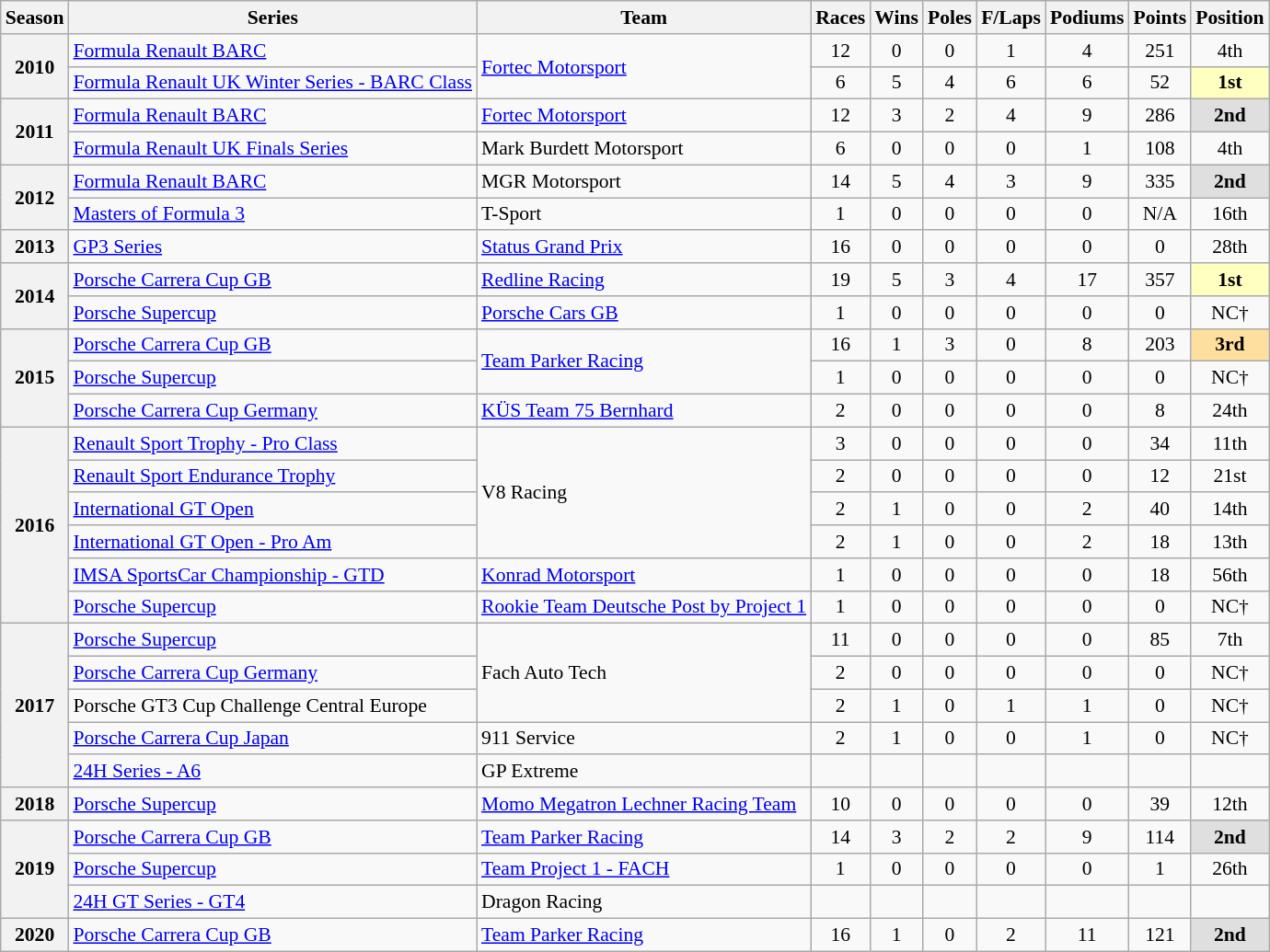<table class="wikitable" style="font-size: 90%; text-align:center">
<tr>
<th>Season</th>
<th>Series</th>
<th>Team</th>
<th>Races</th>
<th>Wins</th>
<th>Poles</th>
<th>F/Laps</th>
<th>Podiums</th>
<th>Points</th>
<th>Position</th>
</tr>
<tr>
<th rowspan=2>2010</th>
<td align=left><a href='#'>Formula Renault BARC</a></td>
<td align=left rowspan=2><a href='#'>Fortec Motorsport</a></td>
<td>12</td>
<td>0</td>
<td>0</td>
<td>1</td>
<td>4</td>
<td>251</td>
<td>4th</td>
</tr>
<tr>
<td align=left nowrap><a href='#'>Formula Renault UK Winter Series - BARC Class</a></td>
<td>6</td>
<td>5</td>
<td>4</td>
<td>6</td>
<td>6</td>
<td>52</td>
<td style="background:#FFFFBF;"><strong>1st</strong></td>
</tr>
<tr>
<th rowspan=2>2011</th>
<td align=left><a href='#'>Formula Renault BARC</a></td>
<td align=left><a href='#'>Fortec Motorsport</a></td>
<td>12</td>
<td>3</td>
<td>2</td>
<td>4</td>
<td>9</td>
<td>286</td>
<td style="background:#DFDFDF;"><strong>2nd</strong></td>
</tr>
<tr>
<td align=left><a href='#'>Formula Renault UK Finals Series</a></td>
<td align=left>Mark Burdett Motorsport</td>
<td>6</td>
<td>0</td>
<td>0</td>
<td>0</td>
<td>1</td>
<td>108</td>
<td>4th</td>
</tr>
<tr>
<th rowspan=2>2012</th>
<td align=left><a href='#'>Formula Renault BARC</a></td>
<td align=left>MGR Motorsport</td>
<td>14</td>
<td>5</td>
<td>4</td>
<td>3</td>
<td>9</td>
<td>335</td>
<td style="background:#DFDFDF;"><strong>2nd</strong></td>
</tr>
<tr>
<td align=left><a href='#'>Masters of Formula 3</a></td>
<td align=left>T-Sport</td>
<td>1</td>
<td>0</td>
<td>0</td>
<td>0</td>
<td>0</td>
<td>N/A</td>
<td>16th</td>
</tr>
<tr>
<th>2013</th>
<td align=left><a href='#'>GP3 Series</a></td>
<td align=left><a href='#'>Status Grand Prix</a></td>
<td>16</td>
<td>0</td>
<td>0</td>
<td>0</td>
<td>0</td>
<td>0</td>
<td>28th</td>
</tr>
<tr>
<th rowspan=2>2014</th>
<td align=left><a href='#'>Porsche Carrera Cup GB</a></td>
<td align=left><a href='#'>Redline Racing</a></td>
<td>19</td>
<td>5</td>
<td>3</td>
<td>4</td>
<td>17</td>
<td>357</td>
<td style="background:#FFFFBF;"><strong>1st</strong></td>
</tr>
<tr>
<td align=left><a href='#'>Porsche Supercup</a></td>
<td align=left><a href='#'>Porsche Cars GB</a></td>
<td>1</td>
<td>0</td>
<td>0</td>
<td>0</td>
<td>0</td>
<td>0</td>
<td>NC†</td>
</tr>
<tr>
<th rowspan=3>2015</th>
<td align=left><a href='#'>Porsche Carrera Cup GB</a></td>
<td align=left rowspan=2><a href='#'>Team Parker Racing</a></td>
<td>16</td>
<td>1</td>
<td>3</td>
<td>0</td>
<td>8</td>
<td>203</td>
<td style="background:#FFDF9F;"><strong>3rd</strong></td>
</tr>
<tr>
<td align=left><a href='#'>Porsche Supercup</a></td>
<td>1</td>
<td>0</td>
<td>0</td>
<td>0</td>
<td>0</td>
<td>0</td>
<td>NC†</td>
</tr>
<tr>
<td align=left><a href='#'>Porsche Carrera Cup Germany</a></td>
<td align=left><a href='#'>KÜS Team 75 Bernhard</a></td>
<td>2</td>
<td>0</td>
<td>0</td>
<td>0</td>
<td>0</td>
<td>8</td>
<td>24th</td>
</tr>
<tr>
<th rowspan=6>2016</th>
<td align=left><a href='#'>Renault Sport Trophy - Pro Class</a></td>
<td align=left rowspan=4>V8 Racing</td>
<td>3</td>
<td>0</td>
<td>0</td>
<td>0</td>
<td>0</td>
<td>34</td>
<td>11th</td>
</tr>
<tr>
<td align=left><a href='#'>Renault Sport Endurance Trophy</a></td>
<td>2</td>
<td>0</td>
<td>0</td>
<td>0</td>
<td>0</td>
<td>12</td>
<td>21st</td>
</tr>
<tr>
<td align=left><a href='#'>International GT Open</a></td>
<td>2</td>
<td>1</td>
<td>0</td>
<td>0</td>
<td>2</td>
<td>40</td>
<td>14th</td>
</tr>
<tr>
<td align=left><a href='#'>International GT Open - Pro Am</a></td>
<td>2</td>
<td>1</td>
<td>0</td>
<td>0</td>
<td>2</td>
<td>18</td>
<td>13th</td>
</tr>
<tr>
<td align=left><a href='#'>IMSA SportsCar Championship - GTD</a></td>
<td align=left><a href='#'>Konrad Motorsport</a></td>
<td>1</td>
<td>0</td>
<td>0</td>
<td>0</td>
<td>0</td>
<td>18</td>
<td>56th</td>
</tr>
<tr>
<td align=left><a href='#'>Porsche Supercup</a></td>
<td align=left nowrap><a href='#'>Rookie Team Deutsche Post by Project 1</a></td>
<td>1</td>
<td>0</td>
<td>0</td>
<td>0</td>
<td>0</td>
<td>0</td>
<td>NC†</td>
</tr>
<tr>
<th rowspan="5">2017</th>
<td align=left><a href='#'>Porsche Supercup</a></td>
<td align=left rowspan=3>Fach Auto Tech</td>
<td>11</td>
<td>0</td>
<td>0</td>
<td>0</td>
<td>0</td>
<td>85</td>
<td>7th</td>
</tr>
<tr>
<td align=left><a href='#'>Porsche Carrera Cup Germany</a></td>
<td>2</td>
<td>0</td>
<td>0</td>
<td>0</td>
<td>0</td>
<td>0</td>
<td>NC†</td>
</tr>
<tr>
<td align=left>Porsche GT3 Cup Challenge Central Europe</td>
<td>2</td>
<td>1</td>
<td>0</td>
<td>1</td>
<td>1</td>
<td>0</td>
<td>NC†</td>
</tr>
<tr>
<td align=left><a href='#'>Porsche Carrera Cup Japan</a></td>
<td align=left>911 Service</td>
<td>2</td>
<td>1</td>
<td>0</td>
<td>0</td>
<td>1</td>
<td>0</td>
<td>NC†</td>
</tr>
<tr>
<td align=left><a href='#'>24H Series - A6</a></td>
<td align=left>GP Extreme</td>
<td></td>
<td></td>
<td></td>
<td></td>
<td></td>
<td></td>
<td></td>
</tr>
<tr>
<th>2018</th>
<td align=left><a href='#'>Porsche Supercup</a></td>
<td align=left><a href='#'>Momo Megatron Lechner Racing Team</a></td>
<td>10</td>
<td>0</td>
<td>0</td>
<td>0</td>
<td>0</td>
<td>39</td>
<td>12th</td>
</tr>
<tr>
<th rowspan="3">2019</th>
<td align=left><a href='#'>Porsche Carrera Cup GB</a></td>
<td align=left><a href='#'>Team Parker Racing</a></td>
<td>14</td>
<td>3</td>
<td>2</td>
<td>2</td>
<td>9</td>
<td>114</td>
<td style="background:#DFDFDF;"><strong>2nd</strong></td>
</tr>
<tr>
<td align=left><a href='#'>Porsche Supercup</a></td>
<td align=left><a href='#'>Team Project 1 - FACH</a></td>
<td>1</td>
<td>0</td>
<td>0</td>
<td>0</td>
<td>0</td>
<td>1</td>
<td>26th</td>
</tr>
<tr>
<td align=left><a href='#'>24H GT Series - GT4</a></td>
<td align=left>Dragon Racing</td>
<td></td>
<td></td>
<td></td>
<td></td>
<td></td>
<td></td>
<td></td>
</tr>
<tr>
<th>2020</th>
<td align=left><a href='#'>Porsche Carrera Cup GB</a></td>
<td align=left><a href='#'>Team Parker Racing</a></td>
<td>16</td>
<td>1</td>
<td>0</td>
<td>2</td>
<td>11</td>
<td>121</td>
<td style="background:#DFDFDF;"><strong>2nd</strong></td>
</tr>
</table>
